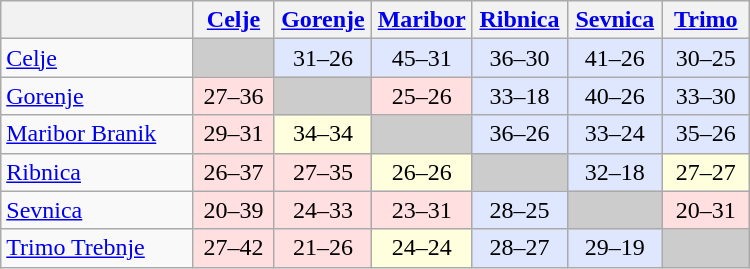<table class="wikitable" style="text-align: center;" width="500">
<tr>
<th width=200></th>
<th width=60><a href='#'>Celje</a></th>
<th width=60><a href='#'>Gorenje</a></th>
<th width=60><a href='#'>Maribor</a></th>
<th width=60><a href='#'>Ribnica</a></th>
<th width=60><a href='#'>Sevnica</a></th>
<th width=60><a href='#'>Trimo</a></th>
</tr>
<tr>
<td style="text-align: left;"><a href='#'>Celje</a></td>
<td bgcolor=#CCCCCC> </td>
<td bgcolor=#DFE7FF>31–26</td>
<td bgcolor=#DFE7FF>45–31</td>
<td bgcolor=#DFE7FF>36–30</td>
<td bgcolor=#DFE7FF>41–26</td>
<td bgcolor=#DFE7FF>30–25</td>
</tr>
<tr>
<td style="text-align: left;"><a href='#'>Gorenje</a></td>
<td bgcolor=#FFDFDF>27–36</td>
<td bgcolor=#CCCCCC> </td>
<td bgcolor=#FFDFDF>25–26</td>
<td bgcolor=#DFE7FF>33–18</td>
<td bgcolor=#DFE7FF>40–26</td>
<td bgcolor=#DFE7FF>33–30</td>
</tr>
<tr>
<td style="text-align: left;"><a href='#'>Maribor Branik</a></td>
<td bgcolor=#FFDFDF>29–31</td>
<td bgcolor=#FFFFDD>34–34</td>
<td bgcolor=#CCCCCC> </td>
<td bgcolor=#DFE7FF>36–26</td>
<td bgcolor=#DFE7FF>33–24</td>
<td bgcolor=#DFE7FF>35–26</td>
</tr>
<tr>
<td style="text-align: left;"><a href='#'>Ribnica</a></td>
<td bgcolor=#FFDFDF>26–37</td>
<td bgcolor=#FFDFDF>27–35</td>
<td bgcolor=#FFFFDD>26–26</td>
<td bgcolor=#CCCCCC> </td>
<td bgcolor=#DFE7FF>32–18</td>
<td bgcolor=#FFFFDD>27–27</td>
</tr>
<tr>
<td style="text-align: left;"><a href='#'>Sevnica</a></td>
<td bgcolor=#FFDFDF>20–39</td>
<td bgcolor=#FFDFDF>24–33</td>
<td bgcolor=#FFDFDF>23–31</td>
<td bgcolor=#DFE7FF>28–25</td>
<td bgcolor=#CCCCCC> </td>
<td bgcolor=#FFDFDF>20–31</td>
</tr>
<tr>
<td style="text-align: left;"><a href='#'>Trimo Trebnje</a></td>
<td bgcolor=#FFDFDF>27–42</td>
<td bgcolor=#FFDFDF>21–26</td>
<td bgcolor=#FFFFDD>24–24</td>
<td bgcolor=#DFE7FF>28–27</td>
<td bgcolor=#DFE7FF>29–19</td>
<td bgcolor=#CCCCCC> </td>
</tr>
</table>
